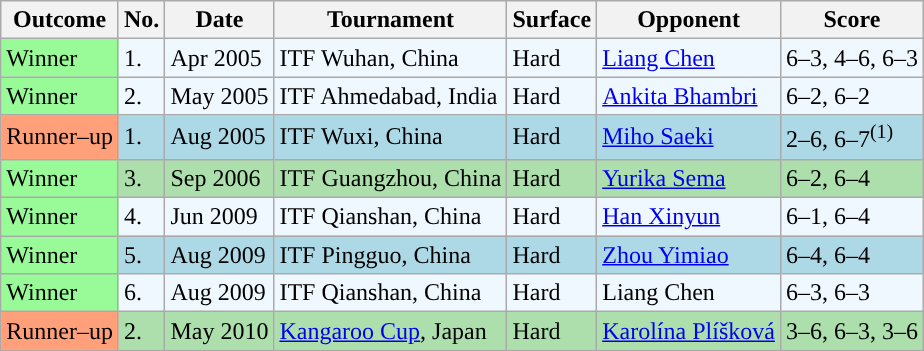<table class="sortable wikitable">
<tr style="background:#efefef;">
<th>Outcome</th>
<th>No.</th>
<th>Date</th>
<th>Tournament</th>
<th>Surface</th>
<th>Opponent</th>
<th class="unsortable">Score</th>
</tr>
<tr style="background:#f0f8ff;">
<td style="background:#98fb98;">Winner</td>
<td>1.</td>
<td>Apr 2005</td>
<td>ITF Wuhan, China</td>
<td>Hard</td>
<td> <a href='#'>Liang Chen</a></td>
<td>6–3, 4–6, 6–3</td>
</tr>
<tr style="background:#f0f8ff;">
<td style="background:#98fb98;">Winner</td>
<td>2.</td>
<td>May 2005</td>
<td>ITF Ahmedabad, India</td>
<td>Hard</td>
<td> <a href='#'>Ankita Bhambri</a></td>
<td>6–2, 6–2</td>
</tr>
<tr style="background:lightblue;">
<td style="background:#ffa07a;">Runner–up</td>
<td>1.</td>
<td>Aug 2005</td>
<td>ITF Wuxi, China</td>
<td>Hard</td>
<td> <a href='#'>Miho Saeki</a></td>
<td>2–6, 6–7<sup>(1)</sup></td>
</tr>
<tr style="background:#addfad;">
<td style="background:#98fb98;">Winner</td>
<td>3.</td>
<td>Sep 2006</td>
<td>ITF Guangzhou, China</td>
<td>Hard</td>
<td> <a href='#'>Yurika Sema</a></td>
<td>6–2, 6–4</td>
</tr>
<tr style="background:#f0f8ff;">
<td style="background:#98fb98;">Winner</td>
<td>4.</td>
<td>Jun 2009</td>
<td>ITF Qianshan, China</td>
<td>Hard</td>
<td> <a href='#'>Han Xinyun</a></td>
<td>6–1, 6–4</td>
</tr>
<tr style="background:lightblue;">
<td style="background:#98fb98;">Winner</td>
<td>5.</td>
<td>Aug 2009</td>
<td>ITF Pingguo, China</td>
<td>Hard</td>
<td> <a href='#'>Zhou Yimiao</a></td>
<td>6–4, 6–4</td>
</tr>
<tr style="background:#f0f8ff;">
<td style="background:#98fb98;">Winner</td>
<td>6.</td>
<td>Aug 2009</td>
<td>ITF Qianshan, China</td>
<td>Hard</td>
<td> Liang Chen</td>
<td>6–3, 6–3</td>
</tr>
<tr style="background:#addfad;">
<td style="background:#ffa07a;">Runner–up</td>
<td>2.</td>
<td>May 2010</td>
<td><a href='#'>Kangaroo Cup</a>, Japan</td>
<td>Hard</td>
<td> <a href='#'>Karolína Plíšková</a></td>
<td>3–6, 6–3, 3–6</td>
</tr>
</table>
